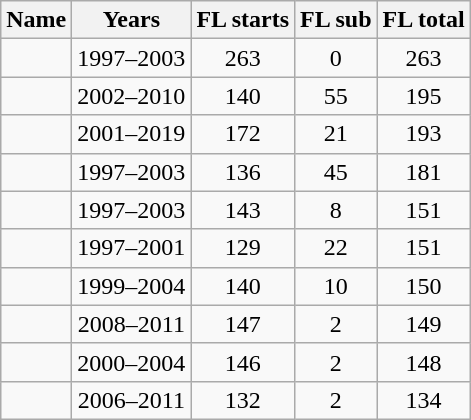<table class="wikitable sortable" style="text-align: center">
<tr>
<th>Name</th>
<th>Years</th>
<th>FL starts</th>
<th>FL sub</th>
<th>FL total</th>
</tr>
<tr>
<td style="text-align:left;"></td>
<td>1997–2003</td>
<td>263</td>
<td>0</td>
<td>263</td>
</tr>
<tr>
<td style="text-align:left;"></td>
<td>2002–2010</td>
<td>140</td>
<td>55</td>
<td>195</td>
</tr>
<tr>
<td style="text-align:left;"></td>
<td>2001–2019</td>
<td>172</td>
<td>21</td>
<td>193</td>
</tr>
<tr>
<td style="text-align:left;"></td>
<td>1997–2003</td>
<td>136</td>
<td>45</td>
<td>181</td>
</tr>
<tr>
<td style="text-align:left;"></td>
<td>1997–2003</td>
<td>143</td>
<td>8</td>
<td>151</td>
</tr>
<tr>
<td style="text-align:left;"></td>
<td>1997–2001</td>
<td>129</td>
<td>22</td>
<td>151</td>
</tr>
<tr>
<td style="text-align:left;"></td>
<td>1999–2004</td>
<td>140</td>
<td>10</td>
<td>150</td>
</tr>
<tr>
<td style="text-align:left;"></td>
<td>2008–2011</td>
<td>147</td>
<td>2</td>
<td>149</td>
</tr>
<tr>
<td style="text-align:left;"></td>
<td>2000–2004</td>
<td>146</td>
<td>2</td>
<td>148</td>
</tr>
<tr>
<td style="text-align:left;"></td>
<td>2006–2011</td>
<td>132</td>
<td>2</td>
<td>134</td>
</tr>
</table>
